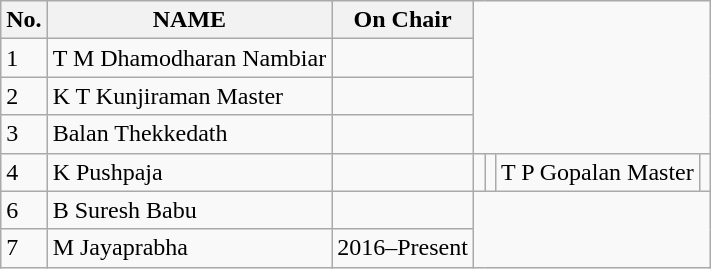<table class="wikitable">
<tr>
<th>No.</th>
<th>NAME</th>
<th>On Chair</th>
</tr>
<tr>
<td>1</td>
<td>T M Dhamodharan Nambiar</td>
<td></td>
</tr>
<tr>
<td>2</td>
<td>K T Kunjiraman Master</td>
<td></td>
</tr>
<tr>
<td>3</td>
<td>Balan Thekkedath</td>
<td></td>
</tr>
<tr>
<td>4</td>
<td>K Pushpaja</td>
<td></td>
<td></td>
<td></td>
<td>T P Gopalan Master</td>
<td></td>
</tr>
<tr>
<td>6</td>
<td>B Suresh Babu</td>
<td></td>
</tr>
<tr>
<td>7</td>
<td>M Jayaprabha</td>
<td>2016–Present</td>
</tr>
</table>
